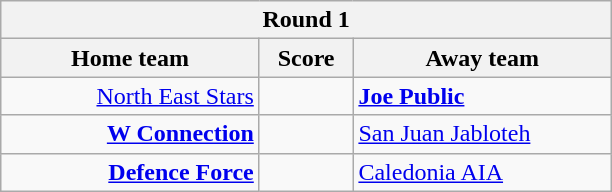<table class="wikitable" style="float:left; margin-right:1em">
<tr>
<th colspan=3>Round 1</th>
</tr>
<tr>
<th width="165">Home team</th>
<th width="55">Score</th>
<th width="165">Away team</th>
</tr>
<tr>
<td align="right"><a href='#'>North East Stars</a></td>
<td align="center"></td>
<td><strong><a href='#'>Joe Public</a></strong></td>
</tr>
<tr>
<td align="right"><strong><a href='#'>W Connection</a></strong></td>
<td align="center"></td>
<td><a href='#'>San Juan Jabloteh</a></td>
</tr>
<tr>
<td align="right"><strong><a href='#'>Defence Force</a></strong></td>
<td align="center"></td>
<td><a href='#'>Caledonia AIA</a></td>
</tr>
</table>
